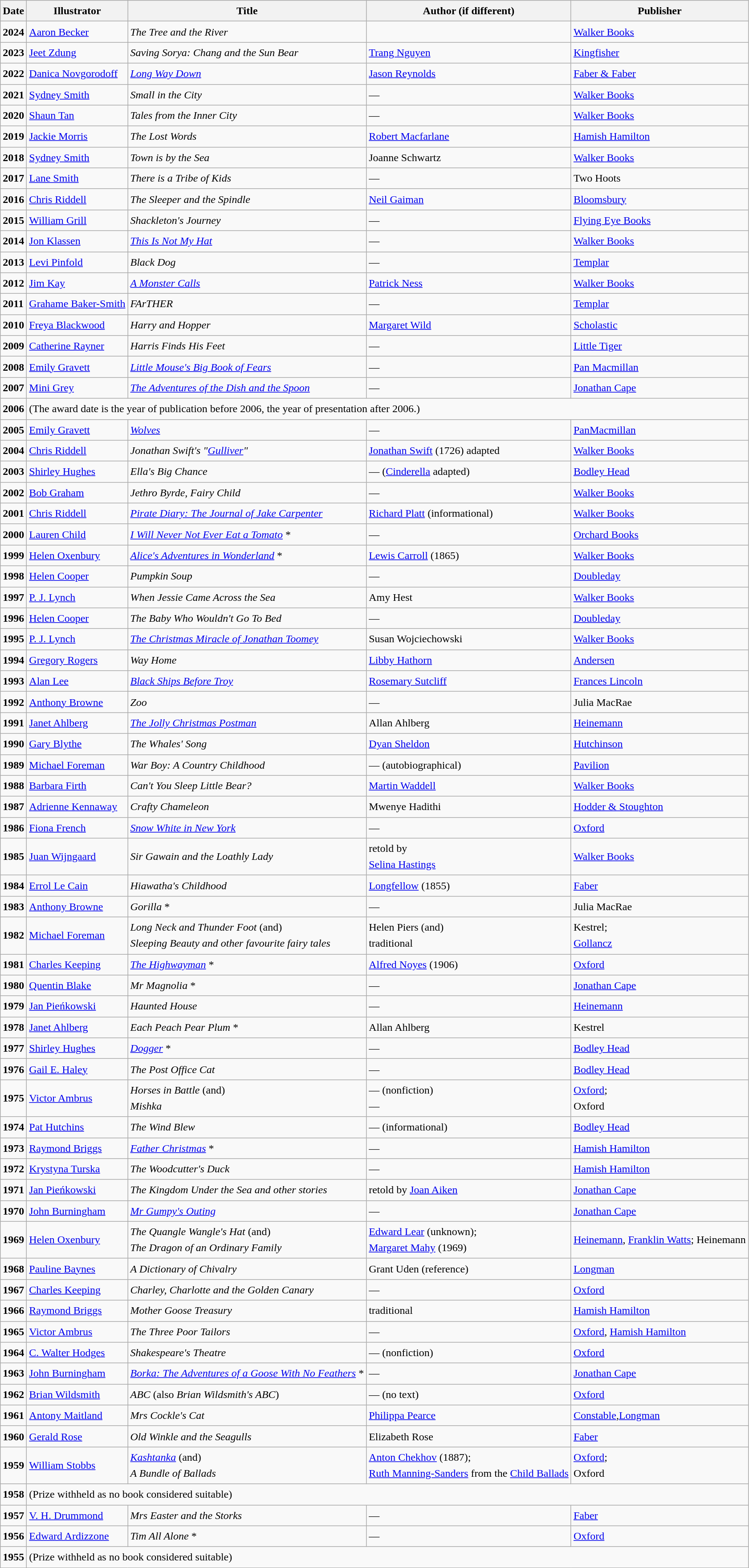<table class="wikitable sortable" style="font-size:1.00em; line-height:1.5em;">
<tr>
<th>Date</th>
<th>Illustrator</th>
<th>Title</th>
<th>Author (if different)</th>
<th>Publisher</th>
</tr>
<tr>
<td><strong>2024</strong></td>
<td><a href='#'>Aaron Becker</a></td>
<td><em>The Tree and the River</em></td>
<td></td>
<td><a href='#'>Walker Books</a></td>
</tr>
<tr>
<td><strong>2023</strong></td>
<td><a href='#'>Jeet Zdung</a></td>
<td><em>Saving Sorya: Chang and the Sun Bear</em></td>
<td><a href='#'>Trang Nguyen</a></td>
<td><a href='#'>Kingfisher</a></td>
</tr>
<tr>
<td><strong>2022</strong></td>
<td><a href='#'>Danica Novgorodoff</a></td>
<td><em><a href='#'>Long Way Down</a></em></td>
<td><a href='#'>Jason Reynolds</a></td>
<td><a href='#'>Faber & Faber</a></td>
</tr>
<tr>
<td><strong>2021</strong></td>
<td><a href='#'>Sydney Smith</a></td>
<td><em>Small in the City</em></td>
<td>—</td>
<td><a href='#'>Walker Books</a></td>
</tr>
<tr>
<td><strong>2020</strong></td>
<td><a href='#'>Shaun Tan</a></td>
<td><em>Tales from the Inner City</em></td>
<td>—</td>
<td><a href='#'>Walker Books</a></td>
</tr>
<tr>
<td><strong>2019</strong></td>
<td><a href='#'>Jackie Morris</a></td>
<td><em>The Lost Words</em></td>
<td><a href='#'>Robert Macfarlane</a></td>
<td><a href='#'>Hamish Hamilton</a></td>
</tr>
<tr>
<td><strong>2018</strong></td>
<td><a href='#'>Sydney Smith</a></td>
<td><em>Town is by the Sea</em></td>
<td>Joanne Schwartz</td>
<td><a href='#'>Walker Books</a></td>
</tr>
<tr>
<td><strong>2017</strong></td>
<td><a href='#'>Lane Smith</a></td>
<td><em>There is a Tribe of Kids</em></td>
<td>—</td>
<td>Two Hoots</td>
</tr>
<tr>
<td><strong>2016</strong></td>
<td><a href='#'>Chris Riddell</a></td>
<td><em>The Sleeper and the Spindle</em></td>
<td><a href='#'>Neil Gaiman</a></td>
<td><a href='#'>Bloomsbury</a></td>
</tr>
<tr>
<td><strong>2015</strong></td>
<td><a href='#'>William Grill</a></td>
<td><em>Shackleton's Journey</em></td>
<td>—</td>
<td><a href='#'>Flying Eye Books</a></td>
</tr>
<tr>
<td><strong>2014</strong></td>
<td><a href='#'>Jon Klassen</a></td>
<td><em><a href='#'>This Is Not My Hat</a></em></td>
<td>—</td>
<td><a href='#'>Walker Books</a></td>
</tr>
<tr>
<td><strong>2013</strong></td>
<td><a href='#'>Levi Pinfold</a></td>
<td><em>Black Dog</em></td>
<td>—</td>
<td><a href='#'>Templar</a></td>
</tr>
<tr>
<td><strong>2012</strong></td>
<td><a href='#'>Jim Kay</a></td>
<td><em><a href='#'>A Monster Calls</a></em></td>
<td><a href='#'>Patrick Ness</a></td>
<td><a href='#'>Walker Books</a></td>
</tr>
<tr>
<td><strong>2011</strong></td>
<td><a href='#'>Grahame Baker-Smith</a></td>
<td><em>FArTHER</em></td>
<td>—</td>
<td><a href='#'>Templar</a></td>
</tr>
<tr>
<td><strong>2010</strong></td>
<td><a href='#'>Freya Blackwood</a></td>
<td><em>Harry and Hopper</em></td>
<td><a href='#'>Margaret Wild</a></td>
<td><a href='#'>Scholastic</a></td>
</tr>
<tr>
<td><strong>2009</strong></td>
<td><a href='#'>Catherine Rayner</a></td>
<td><em>Harris Finds His Feet</em></td>
<td>—</td>
<td><a href='#'>Little Tiger</a></td>
</tr>
<tr>
<td><strong>2008</strong></td>
<td><a href='#'>Emily Gravett</a></td>
<td><em><a href='#'>Little Mouse's Big Book of Fears</a></em></td>
<td>—</td>
<td><a href='#'>Pan Macmillan</a></td>
</tr>
<tr>
<td><strong>2007</strong></td>
<td><a href='#'>Mini Grey</a></td>
<td><em><a href='#'>The Adventures of the Dish and the Spoon</a></em></td>
<td>— </td>
<td><a href='#'>Jonathan Cape</a></td>
</tr>
<tr>
<td><strong>2006</strong></td>
<td colspan="4">(The award date is the year of publication before 2006, the year of presentation after 2006.)</td>
</tr>
<tr>
<td><strong>2005</strong></td>
<td><a href='#'>Emily Gravett</a></td>
<td><em><a href='#'>Wolves</a></em></td>
<td>—</td>
<td><a href='#'>PanMacmillan</a></td>
</tr>
<tr>
<td><strong>2004</strong></td>
<td><a href='#'>Chris Riddell</a></td>
<td><em>Jonathan Swift's "<a href='#'>Gulliver</a>"</em></td>
<td><a href='#'>Jonathan Swift</a> (1726) adapted</td>
<td><a href='#'>Walker Books</a></td>
</tr>
<tr>
<td><strong>2003</strong></td>
<td><a href='#'>Shirley Hughes</a></td>
<td><em>Ella's Big Chance</em></td>
<td>— (<a href='#'>Cinderella</a> adapted)</td>
<td><a href='#'>Bodley Head</a></td>
</tr>
<tr>
<td><strong>2002</strong></td>
<td><a href='#'>Bob Graham</a></td>
<td><em>Jethro Byrde, Fairy Child</em></td>
<td>—</td>
<td><a href='#'>Walker Books</a></td>
</tr>
<tr>
<td><strong>2001</strong></td>
<td><a href='#'>Chris Riddell</a></td>
<td><em><a href='#'>Pirate Diary: The Journal of Jake Carpenter</a></em></td>
<td><a href='#'>Richard Platt</a> (informational)</td>
<td><a href='#'>Walker Books</a></td>
</tr>
<tr>
<td><strong>2000</strong></td>
<td><a href='#'>Lauren Child</a></td>
<td><em><a href='#'>I Will Never Not Ever Eat a Tomato</a></em> *</td>
<td>—</td>
<td><a href='#'>Orchard Books</a></td>
</tr>
<tr>
<td><strong>1999</strong></td>
<td><a href='#'>Helen Oxenbury</a></td>
<td><em><a href='#'>Alice's Adventures in Wonderland</a></em> *</td>
<td><a href='#'>Lewis Carroll</a> (1865)</td>
<td><a href='#'>Walker Books</a></td>
</tr>
<tr>
<td><strong>1998</strong></td>
<td><a href='#'>Helen Cooper</a></td>
<td><em>Pumpkin Soup</em></td>
<td>—</td>
<td><a href='#'>Doubleday</a></td>
</tr>
<tr>
<td><strong>1997</strong></td>
<td><a href='#'>P. J. Lynch</a></td>
<td><em>When Jessie Came Across the Sea</em></td>
<td>Amy Hest</td>
<td><a href='#'>Walker Books</a></td>
</tr>
<tr>
<td><strong>1996</strong></td>
<td><a href='#'>Helen Cooper</a></td>
<td><em>The Baby Who Wouldn't Go To Bed</em></td>
<td>—</td>
<td><a href='#'>Doubleday</a></td>
</tr>
<tr>
<td><strong>1995</strong></td>
<td><a href='#'>P. J. Lynch</a></td>
<td><em><a href='#'>The Christmas Miracle of Jonathan Toomey</a></em></td>
<td>Susan Wojciechowski</td>
<td><a href='#'>Walker Books</a></td>
</tr>
<tr>
<td><strong>1994</strong></td>
<td><a href='#'>Gregory Rogers</a></td>
<td><em>Way Home</em></td>
<td><a href='#'>Libby Hathorn</a> </td>
<td><a href='#'>Andersen</a></td>
</tr>
<tr>
<td><strong>1993</strong></td>
<td><a href='#'>Alan Lee</a></td>
<td><em><a href='#'>Black Ships Before Troy</a></em></td>
<td><a href='#'>Rosemary Sutcliff</a> </td>
<td><a href='#'>Frances Lincoln</a></td>
</tr>
<tr>
<td><strong>1992</strong></td>
<td><a href='#'>Anthony Browne</a></td>
<td><em>Zoo</em></td>
<td>—</td>
<td>Julia MacRae</td>
</tr>
<tr>
<td><strong>1991</strong></td>
<td><a href='#'>Janet Ahlberg</a></td>
<td><em><a href='#'>The Jolly Christmas Postman</a></em></td>
<td>Allan Ahlberg</td>
<td><a href='#'>Heinemann</a></td>
</tr>
<tr>
<td><strong>1990</strong></td>
<td><a href='#'>Gary Blythe</a></td>
<td><em>The Whales' Song</em></td>
<td><a href='#'>Dyan Sheldon</a> </td>
<td><a href='#'>Hutchinson</a></td>
</tr>
<tr>
<td><strong>1989</strong></td>
<td><a href='#'>Michael Foreman</a></td>
<td><em>War Boy: A Country Childhood</em></td>
<td>— (autobiographical)</td>
<td><a href='#'>Pavilion</a></td>
</tr>
<tr>
<td><strong>1988</strong></td>
<td><a href='#'>Barbara Firth</a></td>
<td><em>Can't You Sleep Little Bear?</em></td>
<td><a href='#'>Martin Waddell</a></td>
<td><a href='#'>Walker Books</a></td>
</tr>
<tr>
<td><strong>1987</strong></td>
<td><a href='#'>Adrienne Kennaway</a></td>
<td><em>Crafty Chameleon</em></td>
<td>Mwenye Hadithi </td>
<td><a href='#'>Hodder & Stoughton</a></td>
</tr>
<tr>
<td><strong>1986</strong></td>
<td><a href='#'>Fiona French</a></td>
<td><em><a href='#'>Snow White in New York</a></em></td>
<td>—</td>
<td><a href='#'>Oxford</a></td>
</tr>
<tr>
<td><strong>1985</strong></td>
<td><a href='#'>Juan Wijngaard</a></td>
<td><em>Sir Gawain and the Loathly Lady</em></td>
<td>retold by <br><a href='#'>Selina Hastings</a> </td>
<td><a href='#'>Walker Books</a></td>
</tr>
<tr>
<td><strong>1984</strong></td>
<td><a href='#'>Errol Le Cain</a></td>
<td><em>Hiawatha's Childhood</em></td>
<td><a href='#'>Longfellow</a> (1855)</td>
<td><a href='#'>Faber</a></td>
</tr>
<tr>
<td><strong>1983</strong></td>
<td><a href='#'>Anthony Browne</a></td>
<td><em>Gorilla</em> *</td>
<td>—</td>
<td>Julia MacRae</td>
</tr>
<tr>
<td><strong>1982</strong></td>
<td><a href='#'>Michael Foreman</a></td>
<td><em>Long Neck and Thunder Foot</em> (and) <br><em>Sleeping Beauty and other favourite fairy tales</em></td>
<td>Helen Piers (and)<br>traditional</td>
<td>Kestrel;<br><a href='#'>Gollancz</a></td>
</tr>
<tr>
<td><strong>1981</strong></td>
<td><a href='#'>Charles Keeping</a></td>
<td><em><a href='#'>The Highwayman</a></em> *</td>
<td><a href='#'>Alfred Noyes</a> (1906)</td>
<td><a href='#'>Oxford</a></td>
</tr>
<tr>
<td><strong>1980</strong></td>
<td><a href='#'>Quentin Blake</a></td>
<td><em>Mr Magnolia</em> *</td>
<td>—</td>
<td><a href='#'>Jonathan Cape</a></td>
</tr>
<tr>
<td><strong>1979</strong></td>
<td><a href='#'>Jan Pieńkowski</a></td>
<td><em>Haunted House</em></td>
<td>—</td>
<td><a href='#'>Heinemann</a></td>
</tr>
<tr>
<td><strong>1978</strong></td>
<td><a href='#'>Janet Ahlberg</a></td>
<td><em>Each Peach Pear Plum</em> *</td>
<td>Allan Ahlberg</td>
<td>Kestrel</td>
</tr>
<tr>
<td><strong>1977</strong></td>
<td><a href='#'>Shirley Hughes</a></td>
<td><em><a href='#'>Dogger</a></em> *</td>
<td>—</td>
<td><a href='#'>Bodley Head</a></td>
</tr>
<tr>
<td><strong>1976</strong></td>
<td><a href='#'>Gail E. Haley</a></td>
<td><em>The Post Office Cat</em></td>
<td>—</td>
<td><a href='#'>Bodley Head</a></td>
</tr>
<tr>
<td><strong>1975</strong></td>
<td><a href='#'>Victor Ambrus</a></td>
<td><em>Horses in Battle</em> (and)<br><em>Mishka</em></td>
<td>— (nonfiction) <br>—</td>
<td><a href='#'>Oxford</a>;<br>Oxford</td>
</tr>
<tr>
<td><strong>1974</strong></td>
<td><a href='#'>Pat Hutchins</a></td>
<td><em>The Wind Blew</em></td>
<td>— (informational)</td>
<td><a href='#'>Bodley Head</a></td>
</tr>
<tr>
<td><strong>1973</strong></td>
<td><a href='#'>Raymond Briggs</a></td>
<td><em><a href='#'>Father Christmas</a></em> *</td>
<td>—</td>
<td><a href='#'>Hamish Hamilton</a></td>
</tr>
<tr>
<td><strong>1972</strong></td>
<td><a href='#'>Krystyna Turska</a></td>
<td><em>The Woodcutter's Duck</em></td>
<td>—</td>
<td><a href='#'>Hamish Hamilton</a></td>
</tr>
<tr>
<td><strong>1971</strong></td>
<td><a href='#'>Jan Pieńkowski</a></td>
<td><em>The Kingdom Under the Sea and other stories</em></td>
<td>retold by <a href='#'>Joan Aiken</a></td>
<td><a href='#'>Jonathan Cape</a></td>
</tr>
<tr>
<td><strong>1970</strong></td>
<td><a href='#'>John Burningham</a></td>
<td><em><a href='#'>Mr Gumpy's Outing</a></em></td>
<td>—</td>
<td><a href='#'>Jonathan Cape</a></td>
</tr>
<tr>
<td><strong>1969</strong></td>
<td><a href='#'>Helen Oxenbury</a></td>
<td><em>The Quangle Wangle's Hat</em> (and)<br><em>The Dragon of an Ordinary Family</em></td>
<td><a href='#'>Edward Lear</a> (unknown); <br><a href='#'>Margaret Mahy</a> (1969)</td>
<td><a href='#'>Heinemann</a>, <a href='#'>Franklin Watts</a>; Heinemann</td>
</tr>
<tr>
<td><strong>1968</strong></td>
<td><a href='#'>Pauline Baynes</a></td>
<td><em>A Dictionary of Chivalry</em></td>
<td>Grant Uden (reference)</td>
<td><a href='#'>Longman</a></td>
</tr>
<tr>
<td><strong>1967</strong></td>
<td><a href='#'>Charles Keeping</a></td>
<td><em>Charley, Charlotte and the Golden Canary</em></td>
<td>—</td>
<td><a href='#'>Oxford</a></td>
</tr>
<tr>
<td><strong>1966</strong></td>
<td><a href='#'>Raymond Briggs</a></td>
<td><em>Mother Goose Treasury</em></td>
<td>traditional</td>
<td><a href='#'>Hamish Hamilton</a></td>
</tr>
<tr>
<td><strong>1965</strong></td>
<td><a href='#'>Victor Ambrus</a></td>
<td><em>The Three Poor Tailors</em></td>
<td>—</td>
<td><a href='#'>Oxford</a>, <a href='#'>Hamish Hamilton</a></td>
</tr>
<tr>
<td><strong>1964</strong></td>
<td><a href='#'>C. Walter Hodges</a></td>
<td><em>Shakespeare's Theatre</em></td>
<td>— (nonfiction)</td>
<td><a href='#'>Oxford</a></td>
</tr>
<tr>
<td><strong>1963</strong></td>
<td><a href='#'>John Burningham</a></td>
<td><em><a href='#'>Borka: The Adventures of a Goose With No Feathers</a></em> *</td>
<td>—</td>
<td><a href='#'>Jonathan Cape</a></td>
</tr>
<tr>
<td><strong>1962</strong></td>
<td><a href='#'>Brian Wildsmith</a></td>
<td><em>ABC</em> (also <em>Brian Wildsmith's ABC</em>)</td>
<td>— (no text)</td>
<td><a href='#'>Oxford</a></td>
</tr>
<tr>
<td><strong>1961</strong></td>
<td><a href='#'>Antony Maitland</a></td>
<td><em>Mrs Cockle's Cat</em></td>
<td><a href='#'>Philippa Pearce</a></td>
<td><a href='#'>Constable</a>,<a href='#'>Longman</a></td>
</tr>
<tr>
<td><strong>1960</strong></td>
<td><a href='#'>Gerald Rose</a></td>
<td><em>Old Winkle and the Seagulls</em></td>
<td>Elizabeth Rose</td>
<td><a href='#'>Faber</a></td>
</tr>
<tr>
<td><strong>1959</strong></td>
<td><a href='#'>William Stobbs</a></td>
<td><em><a href='#'>Kashtanka</a></em> (and) <br><em>A Bundle of Ballads</em></td>
<td><a href='#'>Anton Chekhov</a> (1887); <br><a href='#'>Ruth Manning-Sanders</a> from the <a href='#'>Child Ballads</a></td>
<td><a href='#'>Oxford</a>;<br>Oxford</td>
</tr>
<tr>
<td><strong>1958</strong></td>
<td colspan="4">(Prize withheld as no book considered suitable)</td>
</tr>
<tr>
<td><strong>1957</strong></td>
<td><a href='#'>V. H. Drummond</a></td>
<td><em>Mrs Easter and the Storks</em></td>
<td>—</td>
<td><a href='#'>Faber</a></td>
</tr>
<tr>
<td><strong>1956</strong></td>
<td><a href='#'>Edward Ardizzone</a></td>
<td><em>Tim All Alone</em> *</td>
<td>—</td>
<td><a href='#'>Oxford</a></td>
</tr>
<tr>
<td><strong>1955</strong></td>
<td colspan="4">(Prize withheld as no book considered suitable)</td>
</tr>
</table>
